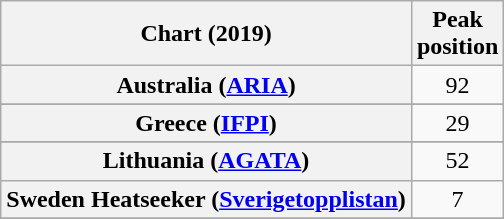<table class="wikitable sortable plainrowheaders" style="text-align:center">
<tr>
<th scope="col">Chart (2019)</th>
<th scope="col">Peak<br>position</th>
</tr>
<tr>
<th scope="row">Australia (<a href='#'>ARIA</a>)</th>
<td>92</td>
</tr>
<tr>
</tr>
<tr>
<th scope="row">Greece (<a href='#'>IFPI</a>)</th>
<td>29</td>
</tr>
<tr>
</tr>
<tr>
<th scope="row">Lithuania (<a href='#'>AGATA</a>)</th>
<td>52</td>
</tr>
<tr>
<th scope="row">Sweden Heatseeker (<a href='#'>Sverigetopplistan</a>)</th>
<td>7</td>
</tr>
<tr>
</tr>
<tr>
</tr>
<tr>
</tr>
</table>
